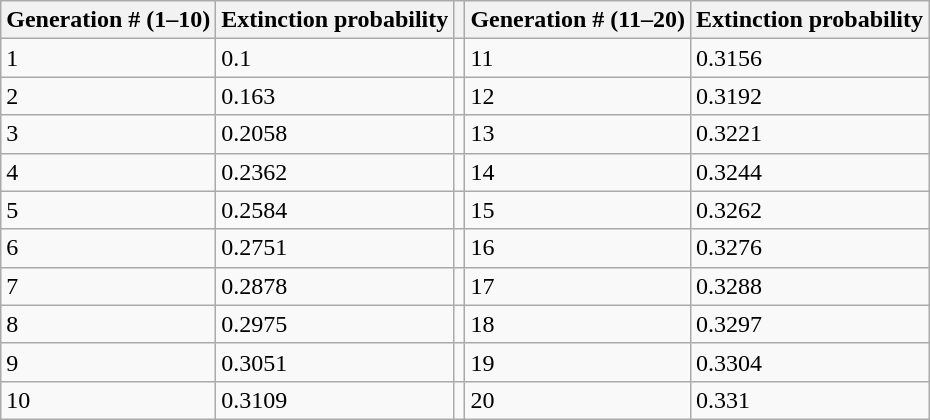<table class=wikitable>
<tr>
<th>Generation # (1–10)</th>
<th>Extinction probability</th>
<th></th>
<th>Generation # (11–20)</th>
<th>Extinction probability</th>
</tr>
<tr>
<td>1</td>
<td>0.1</td>
<td></td>
<td>11</td>
<td>0.3156</td>
</tr>
<tr>
<td>2</td>
<td>0.163</td>
<td></td>
<td>12</td>
<td>0.3192</td>
</tr>
<tr>
<td>3</td>
<td>0.2058</td>
<td></td>
<td>13</td>
<td>0.3221</td>
</tr>
<tr>
<td>4</td>
<td>0.2362</td>
<td></td>
<td>14</td>
<td>0.3244</td>
</tr>
<tr>
<td>5</td>
<td>0.2584</td>
<td></td>
<td>15</td>
<td>0.3262</td>
</tr>
<tr>
<td>6</td>
<td>0.2751</td>
<td></td>
<td>16</td>
<td>0.3276</td>
</tr>
<tr>
<td>7</td>
<td>0.2878</td>
<td></td>
<td>17</td>
<td>0.3288</td>
</tr>
<tr>
<td>8</td>
<td>0.2975</td>
<td></td>
<td>18</td>
<td>0.3297</td>
</tr>
<tr>
<td>9</td>
<td>0.3051</td>
<td></td>
<td>19</td>
<td>0.3304</td>
</tr>
<tr>
<td>10</td>
<td>0.3109</td>
<td></td>
<td>20</td>
<td>0.331</td>
</tr>
</table>
